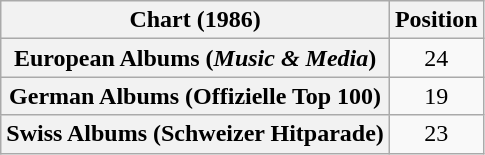<table class="wikitable sortable plainrowheaders" style="text-align:center">
<tr>
<th scope="col">Chart (1986)</th>
<th scope="col">Position</th>
</tr>
<tr>
<th scope="row">European Albums (<em>Music & Media</em>)</th>
<td>24</td>
</tr>
<tr>
<th scope="row">German Albums (Offizielle Top 100)</th>
<td>19</td>
</tr>
<tr>
<th scope="row">Swiss Albums (Schweizer Hitparade)</th>
<td>23</td>
</tr>
</table>
